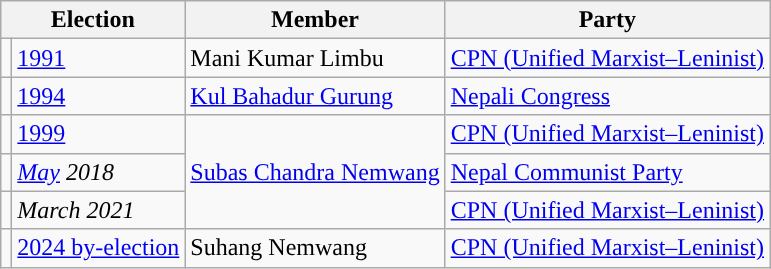<table class="wikitable">
<tr>
<th colspan="2">Election</th>
<th>Member</th>
<th>Party</th>
</tr>
<tr>
<td style="background-color:"></td>
<td><a href='#'>1991</a></td>
<td>Mani Kumar Limbu</td>
<td><a href='#'>CPN (Unified Marxist–Leninist)</a></td>
</tr>
<tr>
<td style="background-color:"></td>
<td><a href='#'>1994</a></td>
<td><a href='#'>Kul Bahadur Gurung</a></td>
<td><a href='#'>Nepali Congress</a></td>
</tr>
<tr>
<td style="background-color:"></td>
<td><a href='#'>1999</a></td>
<td rowspan="3"><a href='#'>Subas Chandra Nemwang</a></td>
<td><a href='#'>CPN (Unified Marxist–Leninist)</a></td>
</tr>
<tr>
<td style="background-color:"></td>
<td><em><a href='#'>May</a></em> <em>2018</em></td>
<td><a href='#'>Nepal Communist Party</a></td>
</tr>
<tr>
<td style="background-color:"></td>
<td><em>March 2021</em></td>
<td><a href='#'>CPN (Unified Marxist–Leninist)</a></td>
</tr>
<tr>
<td style="background-color:"></td>
<td><a href='#'>2024 by-election</a></td>
<td>Suhang Nemwang</td>
<td><a href='#'>CPN (Unified Marxist–Leninist)</a></td>
</tr>
</table>
